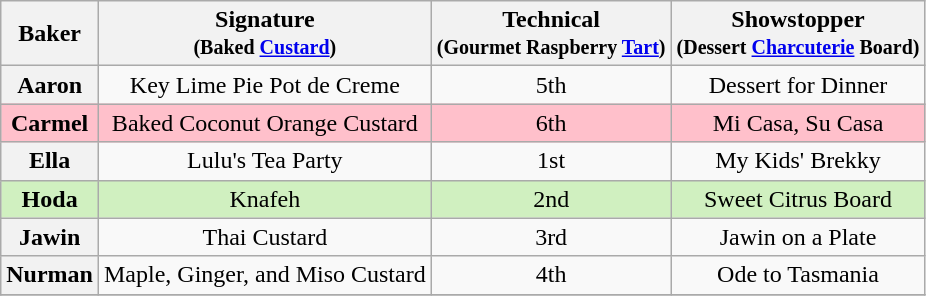<table class="wikitable sortable" style="text-align:center">
<tr>
<th>Baker</th>
<th class="unsortable">Signature<br><small>(Baked <a href='#'>Custard</a>)</small></th>
<th>Technical<br><small>(Gourmet Raspberry <a href='#'>Tart</a>)</small></th>
<th class="unsortable">Showstopper<br><small>(Dessert <a href='#'>Charcuterie</a> Board)</small></th>
</tr>
<tr>
<th>Aaron</th>
<td>Key Lime Pie Pot de Creme</td>
<td>5th</td>
<td>Dessert for Dinner</td>
</tr>
<tr style="background:Pink;">
<th style="background:Pink;">Carmel</th>
<td>Baked Coconut Orange Custard</td>
<td>6th</td>
<td>Mi Casa, Su Casa</td>
</tr>
<tr>
<th>Ella</th>
<td>Lulu's Tea Party</td>
<td>1st</td>
<td>My Kids' Brekky</td>
</tr>
<tr style="background:#d0f0c0;">
<th style="background:#d0f0c0;">Hoda</th>
<td>Knafeh</td>
<td>2nd</td>
<td>Sweet Citrus Board</td>
</tr>
<tr>
<th>Jawin</th>
<td>Thai Custard</td>
<td>3rd</td>
<td>Jawin on a Plate</td>
</tr>
<tr>
<th>Nurman</th>
<td>Maple, Ginger, and Miso Custard</td>
<td>4th</td>
<td>Ode to Tasmania</td>
</tr>
<tr>
</tr>
</table>
